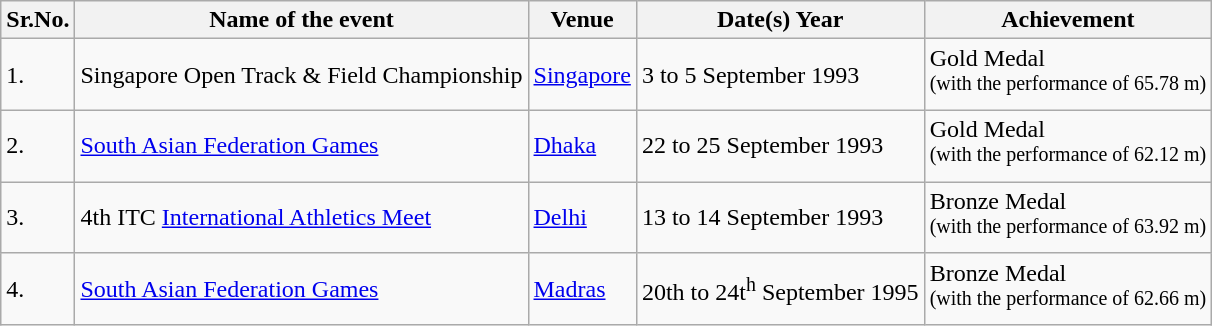<table class="wikitable sortable">
<tr>
<th>Sr.No.</th>
<th>Name of the event</th>
<th>Venue</th>
<th>Date(s) Year</th>
<th>Achievement</th>
</tr>
<tr>
<td>1.</td>
<td>Singapore Open Track & Field Championship</td>
<td><a href='#'>Singapore</a></td>
<td>3 to 5 September 1993</td>
<td>Gold Medal<br><sup>(with the performance of 65.78 m)</sup></td>
</tr>
<tr>
<td>2.</td>
<td><a href='#'>South Asian Federation Games</a></td>
<td><a href='#'>Dhaka</a></td>
<td>22 to 25 September 1993</td>
<td>Gold Medal<br><sup>(with the performance of 62.12 m)</sup></td>
</tr>
<tr>
<td>3.</td>
<td>4th ITC <a href='#'>International Athletics Meet</a></td>
<td><a href='#'>Delhi</a></td>
<td>13 to 14 September 1993</td>
<td>Bronze Medal<br><sup>(with the performance of 63.92 m)</sup></td>
</tr>
<tr>
<td>4.</td>
<td><a href='#'>South Asian Federation Games</a></td>
<td><a href='#'>Madras</a></td>
<td>20th to 24t<sup>h</sup> September 1995</td>
<td>Bronze Medal<br><sup>(with the performance of 62.66 m)</sup></td>
</tr>
</table>
